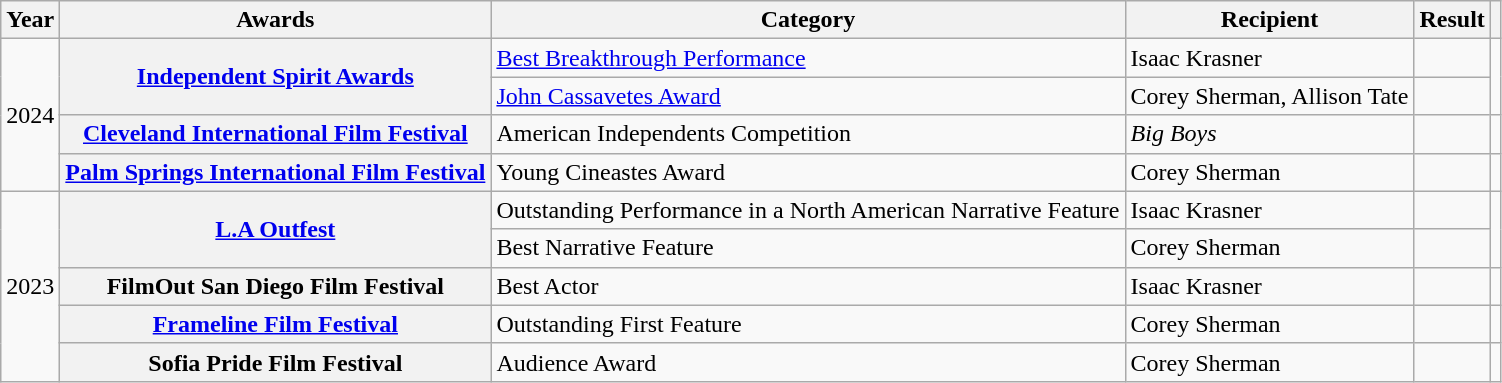<table class="wikitable sortable plainrowheaders">
<tr>
<th>Year</th>
<th>Awards</th>
<th>Category</th>
<th>Recipient</th>
<th>Result</th>
<th scope="col" class="unsortable"></th>
</tr>
<tr>
<td rowspan="4">2024</td>
<th scope="row" rowspan="2"><a href='#'>Independent Spirit Awards</a></th>
<td><a href='#'>Best Breakthrough Performance</a></td>
<td>Isaac Krasner</td>
<td></td>
<td rowspan="2"></td>
</tr>
<tr>
<td><a href='#'>John Cassavetes Award</a></td>
<td>Corey Sherman, Allison Tate</td>
<td></td>
</tr>
<tr>
<th scope="row"><a href='#'>Cleveland International Film Festival</a></th>
<td>American Independents Competition</td>
<td><em>Big Boys</em></td>
<td></td>
<td></td>
</tr>
<tr>
<th scope="row"><a href='#'>Palm Springs International Film Festival</a></th>
<td>Young Cineastes Award</td>
<td>Corey Sherman</td>
<td></td>
<td></td>
</tr>
<tr>
<td rowspan="5">2023</td>
<th scope="row" rowspan="2"><a href='#'>L.A Outfest</a></th>
<td>Outstanding Performance in a North American Narrative Feature</td>
<td>Isaac Krasner</td>
<td></td>
<td rowspan="2"></td>
</tr>
<tr>
<td>Best Narrative Feature</td>
<td>Corey Sherman</td>
<td></td>
</tr>
<tr>
<th scope="row">FilmOut San Diego Film Festival</th>
<td>Best Actor</td>
<td>Isaac Krasner</td>
<td></td>
<td></td>
</tr>
<tr>
<th scope="row"><a href='#'>Frameline Film Festival</a></th>
<td>Outstanding First Feature</td>
<td>Corey Sherman</td>
<td></td>
<td></td>
</tr>
<tr>
<th scope="row">Sofia Pride Film Festival</th>
<td>Audience Award</td>
<td>Corey Sherman</td>
<td></td>
<td></td>
</tr>
</table>
